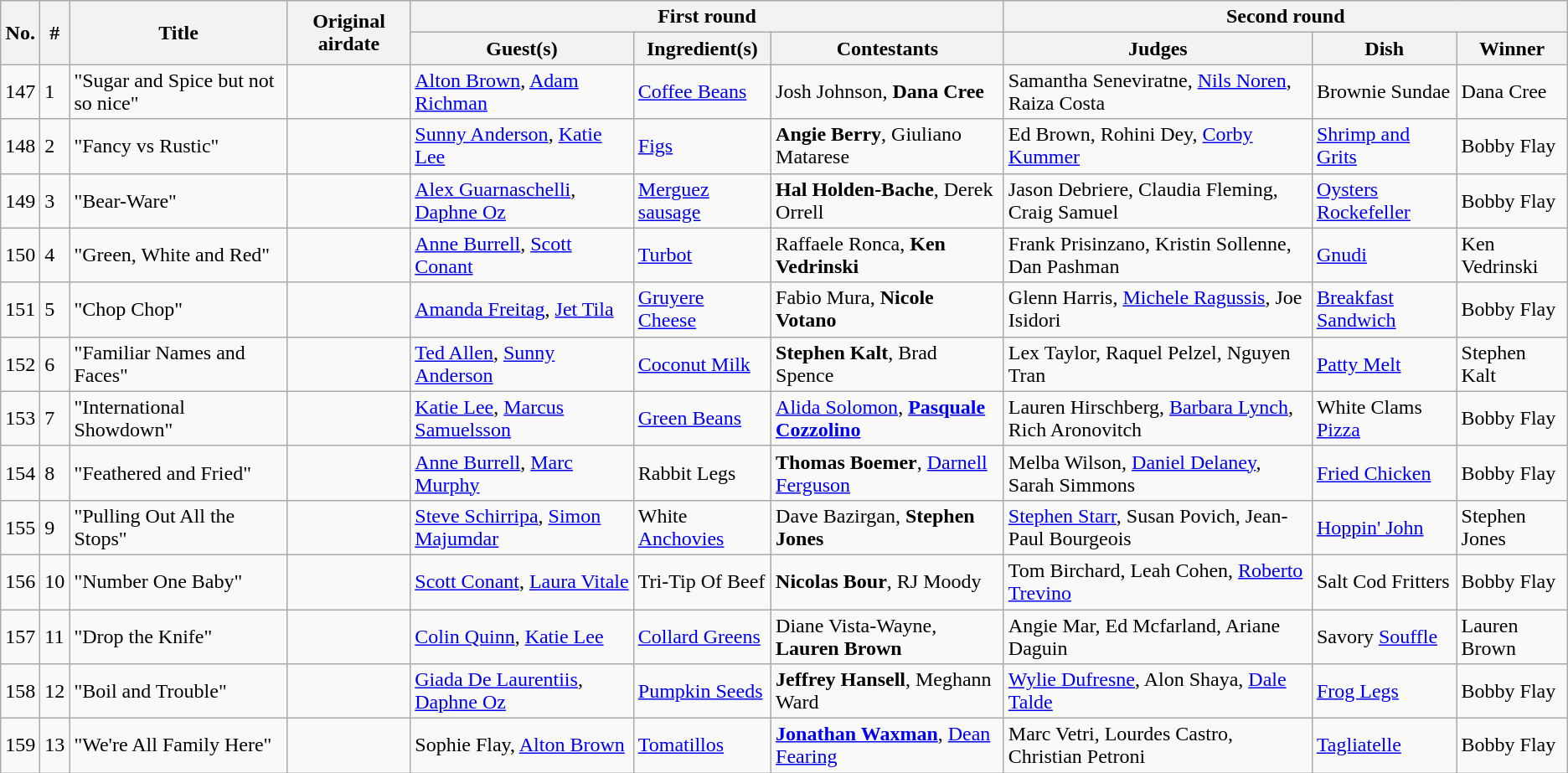<table class="wikitable">
<tr>
<th rowspan="2">No.</th>
<th rowspan="2">#</th>
<th rowspan="2">Title</th>
<th rowspan="2">Original airdate</th>
<th colspan="3">First round</th>
<th colspan="3">Second round</th>
</tr>
<tr>
<th>Guest(s)</th>
<th>Ingredient(s)</th>
<th>Contestants</th>
<th>Judges</th>
<th>Dish</th>
<th>Winner</th>
</tr>
<tr>
<td>147</td>
<td>1</td>
<td>"Sugar and Spice but not so nice"</td>
<td></td>
<td><a href='#'>Alton Brown</a>, <a href='#'>Adam Richman</a></td>
<td><a href='#'>Coffee Beans</a></td>
<td>Josh Johnson, <strong>Dana Cree</strong></td>
<td>Samantha Seneviratne, <a href='#'>Nils Noren</a>, Raiza Costa</td>
<td>Brownie Sundae</td>
<td>Dana Cree</td>
</tr>
<tr>
<td>148</td>
<td>2</td>
<td>"Fancy vs Rustic"</td>
<td></td>
<td><a href='#'>Sunny Anderson</a>, <a href='#'>Katie Lee</a></td>
<td><a href='#'>Figs</a></td>
<td><strong>Angie Berry</strong>, Giuliano Matarese</td>
<td>Ed Brown, Rohini Dey, <a href='#'>Corby Kummer</a></td>
<td><a href='#'>Shrimp and Grits</a></td>
<td>Bobby Flay</td>
</tr>
<tr>
<td>149</td>
<td>3</td>
<td>"Bear-Ware"</td>
<td></td>
<td><a href='#'>Alex Guarnaschelli</a>, <a href='#'>Daphne Oz</a></td>
<td><a href='#'>Merguez sausage</a></td>
<td><strong>Hal Holden-Bache</strong>, Derek Orrell</td>
<td>Jason Debriere, Claudia Fleming, Craig Samuel</td>
<td><a href='#'>Oysters Rockefeller</a></td>
<td>Bobby Flay</td>
</tr>
<tr>
<td>150</td>
<td>4</td>
<td>"Green, White and Red"</td>
<td></td>
<td><a href='#'>Anne Burrell</a>, <a href='#'>Scott Conant</a></td>
<td><a href='#'>Turbot</a></td>
<td>Raffaele Ronca, <strong>Ken Vedrinski</strong></td>
<td>Frank Prisinzano, Kristin Sollenne, Dan Pashman</td>
<td><a href='#'>Gnudi</a></td>
<td>Ken Vedrinski</td>
</tr>
<tr>
<td>151</td>
<td>5</td>
<td>"Chop Chop"</td>
<td></td>
<td><a href='#'>Amanda Freitag</a>, <a href='#'>Jet Tila</a></td>
<td><a href='#'>Gruyere Cheese</a></td>
<td>Fabio Mura, <strong>Nicole Votano</strong></td>
<td>Glenn Harris, <a href='#'>Michele Ragussis</a>, Joe Isidori</td>
<td><a href='#'>Breakfast Sandwich</a></td>
<td>Bobby Flay</td>
</tr>
<tr>
<td>152</td>
<td>6</td>
<td>"Familiar Names and Faces"</td>
<td></td>
<td><a href='#'>Ted Allen</a>, <a href='#'>Sunny Anderson</a></td>
<td><a href='#'>Coconut Milk</a></td>
<td><strong>Stephen Kalt</strong>, Brad Spence</td>
<td>Lex Taylor, Raquel Pelzel, Nguyen Tran</td>
<td><a href='#'>Patty Melt</a></td>
<td>Stephen Kalt</td>
</tr>
<tr>
<td>153</td>
<td>7</td>
<td>"International Showdown"</td>
<td></td>
<td><a href='#'>Katie Lee</a>, <a href='#'>Marcus Samuelsson</a></td>
<td><a href='#'>Green Beans</a></td>
<td><a href='#'>Alida Solomon</a>, <strong><a href='#'>Pasquale Cozzolino</a></strong></td>
<td>Lauren Hirschberg, <a href='#'>Barbara Lynch</a>, Rich Aronovitch</td>
<td>White Clams <a href='#'>Pizza</a></td>
<td>Bobby Flay</td>
</tr>
<tr>
<td>154</td>
<td>8</td>
<td>"Feathered and Fried"</td>
<td></td>
<td><a href='#'>Anne Burrell</a>, <a href='#'>Marc Murphy</a></td>
<td>Rabbit Legs</td>
<td><strong>Thomas Boemer</strong>, <a href='#'>Darnell Ferguson</a></td>
<td>Melba Wilson, <a href='#'>Daniel Delaney</a>, Sarah Simmons</td>
<td><a href='#'>Fried Chicken</a></td>
<td>Bobby Flay</td>
</tr>
<tr>
<td>155</td>
<td>9</td>
<td>"Pulling Out All the Stops"</td>
<td></td>
<td><a href='#'>Steve Schirripa</a>, <a href='#'>Simon Majumdar</a></td>
<td>White <a href='#'>Anchovies</a></td>
<td>Dave Bazirgan, <strong>Stephen Jones</strong></td>
<td><a href='#'>Stephen Starr</a>, Susan Povich, Jean-Paul Bourgeois</td>
<td><a href='#'>Hoppin' John</a></td>
<td>Stephen Jones</td>
</tr>
<tr>
<td>156</td>
<td>10</td>
<td>"Number One Baby"</td>
<td></td>
<td><a href='#'>Scott Conant</a>, <a href='#'>Laura Vitale</a></td>
<td>Tri-Tip Of Beef</td>
<td><strong>Nicolas Bour</strong>, RJ Moody</td>
<td>Tom Birchard, Leah Cohen, <a href='#'>Roberto Trevino</a></td>
<td>Salt Cod Fritters</td>
<td>Bobby Flay</td>
</tr>
<tr>
<td>157</td>
<td>11</td>
<td>"Drop the Knife"</td>
<td></td>
<td><a href='#'>Colin Quinn</a>, <a href='#'>Katie Lee</a></td>
<td><a href='#'>Collard Greens</a></td>
<td>Diane Vista-Wayne, <strong>Lauren Brown</strong></td>
<td>Angie Mar, Ed Mcfarland, Ariane Daguin</td>
<td>Savory <a href='#'>Souffle</a></td>
<td>Lauren Brown</td>
</tr>
<tr>
<td>158</td>
<td>12</td>
<td>"Boil and Trouble"</td>
<td></td>
<td><a href='#'>Giada De Laurentiis</a>, <a href='#'>Daphne Oz</a></td>
<td><a href='#'>Pumpkin Seeds</a></td>
<td><strong>Jeffrey Hansell</strong>, Meghann Ward</td>
<td><a href='#'>Wylie Dufresne</a>, Alon Shaya, <a href='#'>Dale Talde</a></td>
<td><a href='#'>Frog Legs</a></td>
<td>Bobby Flay</td>
</tr>
<tr>
<td>159</td>
<td>13</td>
<td>"We're All Family Here"</td>
<td></td>
<td>Sophie Flay, <a href='#'>Alton Brown</a></td>
<td><a href='#'>Tomatillos</a></td>
<td><strong><a href='#'>Jonathan Waxman</a></strong>, <a href='#'>Dean Fearing</a></td>
<td>Marc Vetri, Lourdes Castro, Christian Petroni</td>
<td><a href='#'>Tagliatelle</a></td>
<td>Bobby Flay</td>
</tr>
</table>
